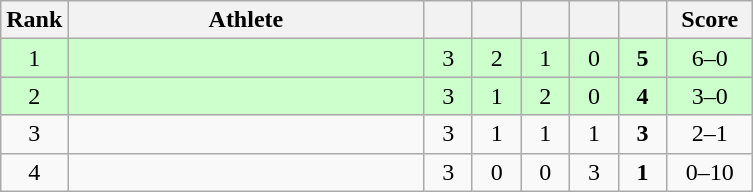<table class="wikitable" style="text-align: center;">
<tr>
<th width=25>Rank</th>
<th width=230>Athlete</th>
<th width=25></th>
<th width=25></th>
<th width=25></th>
<th width=25></th>
<th width=25></th>
<th width=50>Score</th>
</tr>
<tr bgcolor=ccffcc>
<td>1</td>
<td align=left></td>
<td>3</td>
<td>2</td>
<td>1</td>
<td>0</td>
<td><strong>5</strong></td>
<td>6–0</td>
</tr>
<tr bgcolor=ccffcc>
<td>2</td>
<td align=left></td>
<td>3</td>
<td>1</td>
<td>2</td>
<td>0</td>
<td><strong>4</strong></td>
<td>3–0</td>
</tr>
<tr>
<td>3</td>
<td align=left></td>
<td>3</td>
<td>1</td>
<td>1</td>
<td>1</td>
<td><strong>3</strong></td>
<td>2–1</td>
</tr>
<tr>
<td>4</td>
<td align=left></td>
<td>3</td>
<td>0</td>
<td>0</td>
<td>3</td>
<td><strong>1</strong></td>
<td>0–10</td>
</tr>
</table>
